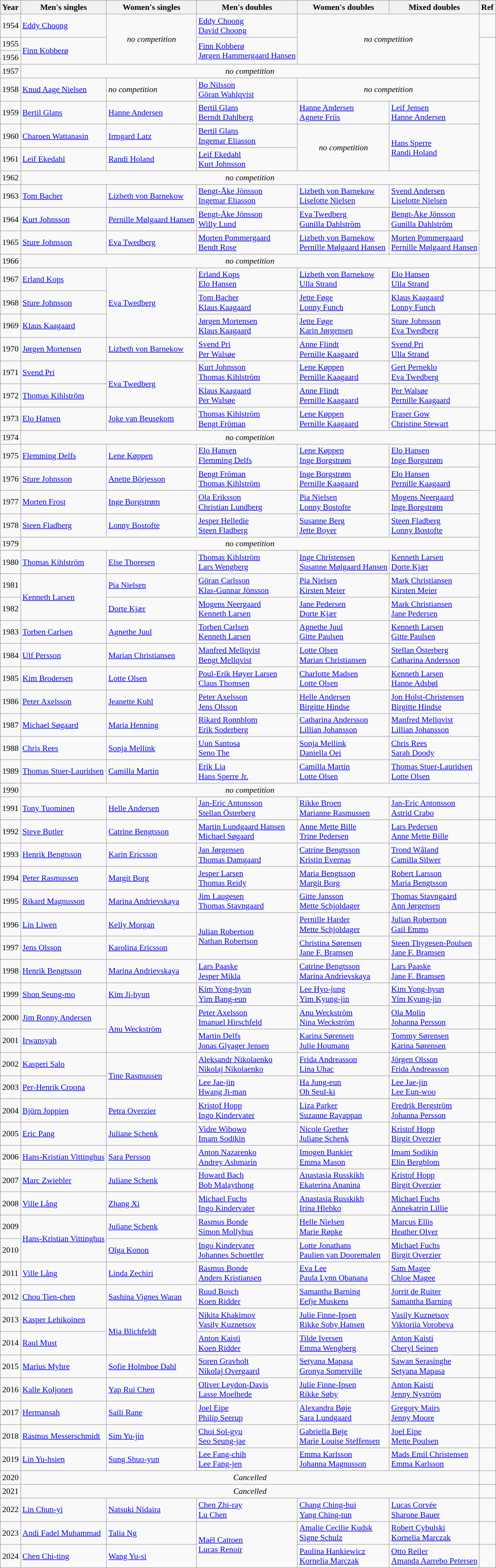<table class=wikitable style="font-size:90%;">
<tr>
<th>Year</th>
<th>Men's singles</th>
<th>Women's singles</th>
<th>Men's doubles</th>
<th>Women's doubles</th>
<th>Mixed doubles</th>
<th>Ref</th>
</tr>
<tr>
<td>1954</td>
<td> <a href='#'>Eddy Choong</a></td>
<td rowspan=3 align=center><em>no competition</em></td>
<td> <a href='#'>Eddy Choong</a><br> <a href='#'>David Choong</a></td>
<td colspan=2 rowspan=3 align=center><em>no competition</em></td>
<td></td>
</tr>
<tr>
<td>1955</td>
<td rowspan=2> <a href='#'>Finn Kobberø</a></td>
<td rowspan=2> <a href='#'>Finn Kobberø</a><br> <a href='#'>Jørgen Hammergaard Hansen</a></td>
</tr>
<tr>
<td>1956</td>
</tr>
<tr>
<td>1957</td>
<td colspan=5 align=center><em>no competition</em></td>
</tr>
<tr>
<td>1958</td>
<td> <a href='#'>Knud Aage Nielsen</a></td>
<td><em>no competition</em></td>
<td> <a href='#'>Bo Nilsson</a><br> <a href='#'>Göran Wahlqvist</a></td>
<td colspan=2 align=center><em>no competition</em></td>
</tr>
<tr>
<td>1959</td>
<td> <a href='#'>Bertil Glans</a></td>
<td> <a href='#'>Hanne Andersen</a></td>
<td> <a href='#'>Bertil Glans</a><br> <a href='#'>Berndt Dahlberg</a></td>
<td> <a href='#'>Hanne Andersen</a><br> <a href='#'>Agnete Friis</a></td>
<td> <a href='#'>Leif Jensen</a><br> <a href='#'>Hanne Andersen</a></td>
</tr>
<tr>
<td>1960</td>
<td> <a href='#'>Charoen Wattanasin</a></td>
<td> <a href='#'>Irmgard Latz</a></td>
<td> <a href='#'>Bertil Glans</a><br> <a href='#'>Ingemar Eliasson</a></td>
<td rowspan=2 align=center><em>no competition</em></td>
<td rowspan=2> <a href='#'>Hans Sperre</a><br> <a href='#'>Randi Holand</a></td>
</tr>
<tr>
<td>1961</td>
<td> <a href='#'>Leif Ekedahl</a></td>
<td> <a href='#'>Randi Holand</a></td>
<td> <a href='#'>Leif Ekedahl</a><br> <a href='#'>Kurt Johnsson</a></td>
</tr>
<tr>
<td>1962</td>
<td colspan=5 align=center><em>no competition</em></td>
</tr>
<tr>
<td>1963</td>
<td> <a href='#'>Tom Bacher</a></td>
<td> <a href='#'>Lizbeth von Barnekow</a></td>
<td> <a href='#'>Bengt-Åke Jönsson</a><br> <a href='#'>Ingemar Eliasson</a></td>
<td> <a href='#'>Lizbeth von Barnekow</a><br> <a href='#'>Liselotte Nielsen</a></td>
<td> <a href='#'>Svend Andersen</a><br> <a href='#'>Liselotte Nielsen</a></td>
</tr>
<tr>
<td>1964</td>
<td> <a href='#'>Kurt Johnsson</a></td>
<td> <a href='#'>Pernille Mølgaard Hansen</a></td>
<td> <a href='#'>Bengt-Åke Jönsson</a><br> <a href='#'>Willy Lund</a></td>
<td> <a href='#'>Eva Twedberg</a><br> <a href='#'>Gunilla Dahlström</a></td>
<td> <a href='#'>Bengt-Åke Jönsson</a><br> <a href='#'>Gunilla Dahlström</a></td>
</tr>
<tr>
<td>1965</td>
<td> <a href='#'>Sture Johnsson</a></td>
<td> <a href='#'>Eva Twedberg</a></td>
<td> <a href='#'>Morten Pommergaard</a><br> <a href='#'>Bendt Rose</a></td>
<td> <a href='#'>Lizbeth von Barnekow</a><br> <a href='#'>Pernille Mølgaard Hansen</a></td>
<td> <a href='#'>Morten Pommergaard</a><br> <a href='#'>Pernille Mølgaard Hansen</a></td>
</tr>
<tr>
<td>1966</td>
<td colspan=5 align=center><em>no competition</em></td>
</tr>
<tr>
<td>1967</td>
<td> <a href='#'>Erland Kops</a></td>
<td rowspan=3> <a href='#'>Eva Twedberg</a></td>
<td> <a href='#'>Erland Kops</a><br> <a href='#'>Elo Hansen</a></td>
<td> <a href='#'>Lizbeth von Barnekow</a><br> <a href='#'>Ulla Strand</a></td>
<td> <a href='#'>Elo Hansen</a><br> <a href='#'>Ulla Strand</a></td>
<td></td>
</tr>
<tr>
<td>1968</td>
<td> <a href='#'>Sture Johnsson</a></td>
<td> <a href='#'>Tom Bacher</a><br> <a href='#'>Klaus Kaagaard</a></td>
<td> <a href='#'>Jette Føge</a><br> <a href='#'>Lonny Funch</a></td>
<td> <a href='#'>Klaus Kaagaard</a><br> <a href='#'>Lonny Funch</a></td>
<td></td>
</tr>
<tr>
<td>1969</td>
<td> <a href='#'>Klaus Kaagaard</a></td>
<td> <a href='#'>Jørgen Mortensen</a><br> <a href='#'>Klaus Kaagaard</a></td>
<td> <a href='#'>Jette Føge</a><br> <a href='#'>Karin Jørgensen</a></td>
<td> <a href='#'>Sture Johnsson</a><br> <a href='#'>Eva Twedberg</a></td>
</tr>
<tr>
<td>1970</td>
<td> <a href='#'>Jørgen Mortensen</a></td>
<td> <a href='#'>Lizbeth von Barnekow</a></td>
<td> <a href='#'>Svend Pri</a><br> <a href='#'>Per Walsøe</a></td>
<td> <a href='#'>Anne Flindt</a><br> <a href='#'>Pernille Kaagaard</a></td>
<td> <a href='#'>Svend Pri</a><br> <a href='#'>Ulla Strand</a></td>
</tr>
<tr>
<td>1971</td>
<td> <a href='#'>Svend Pri</a></td>
<td rowspan=2> <a href='#'>Eva Twedberg</a></td>
<td> <a href='#'>Kurt Johnsson</a><br> <a href='#'>Thomas Kihlström</a></td>
<td> <a href='#'>Lene Køppen</a><br> <a href='#'>Pernille Kaagaard</a></td>
<td> <a href='#'>Gert Perneklo</a><br> <a href='#'>Eva Twedberg</a></td>
</tr>
<tr>
<td>1972</td>
<td> <a href='#'>Thomas Kihlström</a></td>
<td> <a href='#'>Klaus Kaagaard</a><br> <a href='#'>Per Walsøe</a></td>
<td> <a href='#'>Anne Flindt</a><br> <a href='#'>Pernille Kaagaard</a></td>
<td> <a href='#'>Per Walsøe</a><br> <a href='#'>Pernille Kaagaard</a></td>
</tr>
<tr>
<td>1973</td>
<td> <a href='#'>Elo Hansen</a></td>
<td> <a href='#'>Joke van Beusekom</a></td>
<td> <a href='#'>Thomas Kihlström</a><br> <a href='#'>Bengt Fröman</a></td>
<td> <a href='#'>Lene Køppen</a><br> <a href='#'>Pernille Kaagaard</a></td>
<td> <a href='#'>Fraser Gow</a><br> <a href='#'>Christine Stewart</a></td>
</tr>
<tr>
<td>1974</td>
<td colspan=5 align=center><em>no competition</em></td>
<td></td>
</tr>
<tr>
<td>1975</td>
<td> <a href='#'>Flemming Delfs</a></td>
<td> <a href='#'>Lene Køppen</a></td>
<td> <a href='#'>Elo Hansen</a><br> <a href='#'>Flemming Delfs</a></td>
<td> <a href='#'>Lene Køppen</a><br> <a href='#'>Inge Borgstrøm</a></td>
<td> <a href='#'>Elo Hansen</a><br> <a href='#'>Inge Borgstrøm</a></td>
</tr>
<tr>
<td>1976</td>
<td> <a href='#'>Sture Johnsson</a></td>
<td> <a href='#'>Anette Börjesson</a></td>
<td> <a href='#'>Bengt Fröman</a><br> <a href='#'>Thomas Kihlström</a></td>
<td> <a href='#'>Inge Borgstrøm</a><br> <a href='#'>Pernille Kaagaard</a></td>
<td> <a href='#'>Elo Hansen</a><br> <a href='#'>Pernille Kaagaard</a></td>
</tr>
<tr>
<td>1977</td>
<td> <a href='#'>Morten Frost</a></td>
<td> <a href='#'>Inge Borgstrøm</a></td>
<td> <a href='#'>Ola Eriksson</a><br> <a href='#'>Christian Lundberg</a></td>
<td> <a href='#'>Pia Nielsen</a><br> <a href='#'>Lonny Bostofte</a></td>
<td> <a href='#'>Mogens Neergaard</a><br> <a href='#'>Inge Borgstrøm</a></td>
</tr>
<tr>
<td>1978</td>
<td> <a href='#'>Steen Fladberg</a></td>
<td> <a href='#'>Lonny Bostofte</a></td>
<td> <a href='#'>Jesper Helledie</a><br> <a href='#'>Steen Fladberg</a></td>
<td> <a href='#'>Susanne Berg</a><br> <a href='#'>Jette Boyer</a></td>
<td> <a href='#'>Steen Fladberg</a><br> <a href='#'>Lonny Bostofte</a></td>
</tr>
<tr>
<td>1979</td>
<td colspan=5 align=center><em>no competition</em></td>
</tr>
<tr>
<td>1980</td>
<td> <a href='#'>Thomas Kihlström</a></td>
<td> <a href='#'>Else Thoresen</a></td>
<td> <a href='#'>Thomas Kihlström</a><br> <a href='#'>Lars Wengberg</a></td>
<td> <a href='#'>Inge Christensen</a><br> <a href='#'>Susanne Mølgaard Hansen</a></td>
<td> <a href='#'>Kenneth Larsen</a><br> <a href='#'>Dorte Kjær</a></td>
</tr>
<tr>
<td>1981</td>
<td rowspan=2> <a href='#'>Kenneth Larsen</a></td>
<td> <a href='#'>Pia Nielsen</a></td>
<td> <a href='#'>Göran Carlsson</a><br> <a href='#'>Klas-Gunnar Jönsson</a></td>
<td> <a href='#'>Pia Nielsen</a><br> <a href='#'>Kirsten Meier</a></td>
<td> <a href='#'>Mark Christiansen</a><br> <a href='#'>Kirsten Meier</a></td>
</tr>
<tr>
<td>1982</td>
<td> <a href='#'>Dorte Kjær</a></td>
<td> <a href='#'>Mogens Neergaard</a><br> <a href='#'>Kenneth Larsen</a></td>
<td> <a href='#'>Jane Pedersen</a><br> <a href='#'>Dorte Kjær</a></td>
<td> <a href='#'>Mark Christiansen</a><br> <a href='#'>Jane Pedersen</a></td>
</tr>
<tr>
<td>1983</td>
<td> <a href='#'>Torben Carlsen</a></td>
<td> <a href='#'>Agnethe Juul</a></td>
<td> <a href='#'>Torben Carlsen</a><br> <a href='#'>Kenneth Larsen</a></td>
<td> <a href='#'>Agnethe Juul</a><br> <a href='#'>Gitte Paulsen</a></td>
<td> <a href='#'>Kenneth Larsen</a><br> <a href='#'>Gitte Paulsen</a></td>
</tr>
<tr>
<td>1984</td>
<td> <a href='#'>Ulf Persson</a></td>
<td> <a href='#'>Marian Christiansen</a></td>
<td> <a href='#'>Manfred Mellqvist</a><br> <a href='#'>Bengt Mellqvist</a></td>
<td> <a href='#'>Lotte Olsen</a><br> <a href='#'>Marian Christiansen</a></td>
<td> <a href='#'>Stellan Österberg</a><br> <a href='#'>Catharina Andersson</a></td>
</tr>
<tr>
<td>1985</td>
<td> <a href='#'>Kim Brodersen</a></td>
<td> <a href='#'>Lotte Olsen</a></td>
<td> <a href='#'>Poul-Erik Høyer Larsen</a><br> <a href='#'>Claus Thomsen</a></td>
<td> <a href='#'>Charlotte Madsen</a><br> <a href='#'>Lotte Olsen</a></td>
<td> <a href='#'>Kenneth Larsen</a><br> <a href='#'>Hanne Adsbøl</a></td>
</tr>
<tr>
<td>1986</td>
<td> <a href='#'>Peter Axelsson</a></td>
<td> <a href='#'>Jeanette Kuhl</a></td>
<td> <a href='#'>Peter Axelsson</a><br> <a href='#'>Jens Olsson</a></td>
<td> <a href='#'>Helle Andersen</a><br> <a href='#'>Birgitte Hindse</a></td>
<td> <a href='#'>Jon Holst-Christensen</a><br> <a href='#'>Birgitte Hindse</a></td>
</tr>
<tr>
<td>1987</td>
<td> <a href='#'>Michael Søgaard</a></td>
<td> <a href='#'>Maria Henning</a></td>
<td> <a href='#'>Rikard Ronnblom</a><br> <a href='#'>Erik Soderberg</a></td>
<td> <a href='#'>Catharina Andersson</a><br> <a href='#'>Lillian Johansson</a></td>
<td> <a href='#'>Manfred Mellqvist</a><br> <a href='#'>Lillian Johansson</a></td>
</tr>
<tr>
<td>1988</td>
<td> <a href='#'>Chris Rees</a></td>
<td> <a href='#'>Sonja Mellink</a></td>
<td> <a href='#'>Uun Santosa</a><br> <a href='#'>Seno The</a></td>
<td> <a href='#'>Sonja Mellink</a><br> <a href='#'>Daniella Oei</a></td>
<td> <a href='#'>Chris Rees</a><br> <a href='#'>Sarah Doody</a></td>
</tr>
<tr>
<td>1989</td>
<td> <a href='#'>Thomas Stuer-Lauridsen</a></td>
<td> <a href='#'>Camilla Martin</a></td>
<td> <a href='#'>Erik Lia</a><br> <a href='#'>Hans Sperre Jr.</a></td>
<td> <a href='#'>Camilla Martin</a><br> <a href='#'>Lotte Olsen</a></td>
<td> <a href='#'>Thomas Stuer-Lauridsen</a><br> <a href='#'>Lotte Olsen</a></td>
</tr>
<tr>
<td>1990</td>
<td colspan=5 align=center><em>no competition</em></td>
</tr>
<tr>
<td>1991</td>
<td> <a href='#'>Tony Tuominen</a></td>
<td> <a href='#'>Helle Andersen</a></td>
<td> <a href='#'>Jan-Eric Antonsson</a><br> <a href='#'>Stellan Österberg</a></td>
<td> <a href='#'>Rikke Broen</a><br> <a href='#'>Marianne Rasmussen</a></td>
<td> <a href='#'>Jan-Eric Antonsson</a><br> <a href='#'>Astrid Crabo</a></td>
<td></td>
</tr>
<tr>
<td>1992</td>
<td> <a href='#'>Steve Butler</a></td>
<td> <a href='#'>Catrine Bengtsson</a></td>
<td> <a href='#'>Martin Lundgaard Hansen</a><br> <a href='#'>Michael Søgaard</a></td>
<td> <a href='#'>Anne Mette Bille</a><br> <a href='#'>Trine Pedersen</a></td>
<td> <a href='#'>Lars Pedersen</a><br> <a href='#'>Anne Mette Bille</a></td>
<td></td>
</tr>
<tr>
<td>1993</td>
<td> <a href='#'>Henrik Bengtsson</a></td>
<td> <a href='#'>Karin Ericsson</a></td>
<td> <a href='#'>Jan Jørgensen</a><br> <a href='#'>Thomas Damgaard</a></td>
<td> <a href='#'>Catrine Bengtsson</a><br> <a href='#'>Kristin Evernas</a></td>
<td> <a href='#'>Trond Wåland</a><br> <a href='#'>Camilla Silwer</a></td>
<td></td>
</tr>
<tr>
<td>1994</td>
<td> <a href='#'>Peter Rasmussen</a></td>
<td> <a href='#'>Margit Borg</a></td>
<td> <a href='#'>Jesper Larsen</a><br> <a href='#'>Thomas Reidy</a></td>
<td> <a href='#'>Maria Bengtsson</a><br> <a href='#'>Margit Borg</a></td>
<td> <a href='#'>Robert Larsson</a><br> <a href='#'>Maria Bengtsson</a></td>
<td></td>
</tr>
<tr>
<td>1995</td>
<td> <a href='#'>Rikard Magnusson</a></td>
<td> <a href='#'>Marina Andrievskaya</a></td>
<td> <a href='#'>Jim Laugesen</a><br> <a href='#'>Thomas Stavngaard</a></td>
<td> <a href='#'>Gitte Jansson</a><br> <a href='#'>Mette Schjoldager</a></td>
<td> <a href='#'>Thomas Stavngaard</a><br> <a href='#'>Ann Jørgensen</a></td>
<td></td>
</tr>
<tr>
<td>1996</td>
<td> <a href='#'>Lin Liwen</a></td>
<td> <a href='#'>Kelly Morgan</a></td>
<td rowspan=2> <a href='#'>Julian Robertson</a><br> <a href='#'>Nathan Robertson</a></td>
<td> <a href='#'>Pernille Harder</a><br> <a href='#'>Mette Schjoldager</a></td>
<td> <a href='#'>Julian Robertson</a><br> <a href='#'>Gail Emms</a></td>
<td></td>
</tr>
<tr>
<td>1997</td>
<td> <a href='#'>Jens Olsson</a></td>
<td> <a href='#'>Karolina Ericsson</a></td>
<td> <a href='#'>Christina Sørensen</a><br> <a href='#'>Jane F. Bramsen</a></td>
<td> <a href='#'>Steen Thygesen-Poulsen</a><br> <a href='#'>Jane F. Bramsen</a></td>
<td></td>
</tr>
<tr>
<td>1998</td>
<td> <a href='#'>Henrik Bengtsson</a></td>
<td> <a href='#'>Marina Andrievskaya</a></td>
<td> <a href='#'>Lars Paaske</a><br> <a href='#'>Jesper Mikla</a></td>
<td> <a href='#'>Catrine Bengtsson</a><br> <a href='#'>Marina Andrievskaya</a></td>
<td> <a href='#'>Lars Paaske</a><br> <a href='#'>Jane F. Bramsen</a></td>
<td></td>
</tr>
<tr>
<td>1999</td>
<td> <a href='#'>Shon Seung-mo</a></td>
<td> <a href='#'>Kim Ji-hyun</a></td>
<td> <a href='#'>Kim Yong-hyun</a><br> <a href='#'>Yim Bang-eun</a></td>
<td> <a href='#'>Lee Hyo-jung</a><br> <a href='#'>Yim Kyung-jin</a></td>
<td> <a href='#'>Kim Yong-hyun</a><br> <a href='#'>Yim Kyung-jin</a></td>
<td></td>
</tr>
<tr>
<td>2000</td>
<td> <a href='#'>Jim Ronny Andersen</a></td>
<td rowspan=2> <a href='#'>Anu Weckström</a></td>
<td> <a href='#'>Peter Axelsson</a><br> <a href='#'>Imanuel Hirschfeld</a></td>
<td> <a href='#'>Anu Weckström</a><br> <a href='#'>Nina Weckström</a></td>
<td> <a href='#'>Ola Molin</a><br> <a href='#'>Johanna Persson</a></td>
<td></td>
</tr>
<tr>
<td>2001</td>
<td> <a href='#'>Irwansyah</a></td>
<td> <a href='#'>Martin Delfs</a><br> <a href='#'>Jonas Glyager Jensen</a></td>
<td> <a href='#'>Karina Sørensen</a><br> <a href='#'>Julie Houmann</a></td>
<td> <a href='#'>Tommy Sørensen</a><br> <a href='#'>Karina Sørensen</a></td>
<td></td>
</tr>
<tr>
<td>2002</td>
<td> <a href='#'>Kasperi Salo</a></td>
<td rowspan=2> <a href='#'>Tine Rasmussen</a></td>
<td> <a href='#'>Aleksandr Nikolaenko</a><br> <a href='#'>Nikolaj Nikolaenko</a></td>
<td> <a href='#'>Frida Andreasson</a><br> <a href='#'>Lina Uhac</a></td>
<td> <a href='#'>Jörgen Olsson</a><br> <a href='#'>Frida Andreasson</a></td>
<td></td>
</tr>
<tr>
<td>2003</td>
<td> <a href='#'>Per-Henrik Croona</a></td>
<td> <a href='#'>Lee Jae-jin</a><br> <a href='#'>Hwang Ji-man</a></td>
<td> <a href='#'>Ha Jung-eun</a><br> <a href='#'>Oh Seul-ki</a></td>
<td> <a href='#'>Lee Jae-jin</a><br> <a href='#'>Lee Eun-woo</a></td>
<td></td>
</tr>
<tr>
<td>2004</td>
<td> <a href='#'>Björn Joppien</a></td>
<td> <a href='#'>Petra Overzier</a></td>
<td> <a href='#'>Kristof Hopp</a><br> <a href='#'>Ingo Kindervater</a></td>
<td> <a href='#'>Liza Parker</a><br> <a href='#'>Suzanne Rayappan</a></td>
<td> <a href='#'>Fredrik Bergström</a><br> <a href='#'>Johanna Persson</a></td>
<td></td>
</tr>
<tr>
<td>2005</td>
<td> <a href='#'>Eric Pang</a></td>
<td> <a href='#'>Juliane Schenk</a></td>
<td> <a href='#'>Vidre Wibowo</a><br> <a href='#'>Imam Sodikin</a></td>
<td> <a href='#'>Nicole Grether</a><br> <a href='#'>Juliane Schenk</a></td>
<td> <a href='#'>Kristof Hopp</a><br> <a href='#'>Birgit Overzier</a></td>
<td></td>
</tr>
<tr>
<td>2006</td>
<td> <a href='#'>Hans-Kristian Vittinghus</a></td>
<td> <a href='#'>Sara Persson</a></td>
<td> <a href='#'>Anton Nazarenko</a><br> <a href='#'>Andrey Ashmarin</a></td>
<td> <a href='#'>Imogen Bankier</a><br> <a href='#'>Emma Mason</a></td>
<td> <a href='#'>Imam Sodikin</a><br> <a href='#'>Elin Bergblom</a></td>
<td></td>
</tr>
<tr>
<td>2007</td>
<td> <a href='#'>Marc Zwiebler</a></td>
<td> <a href='#'>Juliane Schenk</a></td>
<td> <a href='#'>Howard Bach</a><br> <a href='#'>Bob Malaythong</a></td>
<td> <a href='#'>Anastasia Russkikh</a><br> <a href='#'>Ekaterina Ananina</a></td>
<td> <a href='#'>Kristof Hopp</a><br> <a href='#'>Birgit Overzier</a></td>
<td></td>
</tr>
<tr>
<td>2008</td>
<td> <a href='#'>Ville Lång</a></td>
<td> <a href='#'>Zhang Xi</a></td>
<td> <a href='#'>Michael Fuchs</a><br> <a href='#'>Ingo Kindervater</a></td>
<td> <a href='#'>Anastasia Russkikh</a><br> <a href='#'>Irina Hlebko</a></td>
<td> <a href='#'>Michael Fuchs</a><br> <a href='#'>Annekatrin Lillie</a></td>
<td></td>
</tr>
<tr>
<td>2009</td>
<td rowspan=2> <a href='#'>Hans-Kristian Vittinghus</a></td>
<td> <a href='#'>Juliane Schenk</a></td>
<td> <a href='#'>Rasmus Bonde</a><br> <a href='#'>Simon Mollyhus</a></td>
<td> <a href='#'>Helle Nielsen</a><br> <a href='#'>Marie Røpke</a></td>
<td> <a href='#'>Marcus Ellis</a><br> <a href='#'>Heather Olver</a></td>
<td></td>
</tr>
<tr>
<td>2010</td>
<td> <a href='#'>Olga Konon</a></td>
<td> <a href='#'>Ingo Kindervater</a><br> <a href='#'>Johannes Schoettler</a></td>
<td> <a href='#'>Lotte Jonathans</a><br> <a href='#'>Paulien van Dooremalen</a></td>
<td> <a href='#'>Michael Fuchs</a><br> <a href='#'>Birgit Overzier</a></td>
<td></td>
</tr>
<tr>
<td>2011</td>
<td> <a href='#'>Ville Lång</a></td>
<td> <a href='#'>Linda Zechiri</a></td>
<td> <a href='#'>Rasmus Bonde</a><br> <a href='#'>Anders Kristiansen</a></td>
<td> <a href='#'>Eva Lee</a><br> <a href='#'>Paula Lynn Obanana</a></td>
<td> <a href='#'>Sam Magee</a><br> <a href='#'>Chloe Magee</a></td>
<td></td>
</tr>
<tr>
<td>2012</td>
<td> <a href='#'>Chou Tien-chen</a></td>
<td> <a href='#'>Sashina Vignes Waran</a></td>
<td> <a href='#'>Ruud Bosch</a><br> <a href='#'>Koen Ridder</a></td>
<td> <a href='#'>Samantha Barning</a><br> <a href='#'>Eefje Muskens</a></td>
<td> <a href='#'>Jorrit de Ruiter</a><br> <a href='#'>Samantha Barning</a></td>
<td></td>
</tr>
<tr>
<td>2013</td>
<td> <a href='#'>Kasper Lehikoinen</a></td>
<td rowspan=2> <a href='#'>Mia Blichfeldt</a></td>
<td> <a href='#'>Nikita Khakimov</a><br> <a href='#'>Vasily Kuznetsov</a></td>
<td> <a href='#'>Julie Finne-Ipsen</a><br> <a href='#'>Rikke Soby Hansen</a></td>
<td> <a href='#'>Vasily Kuznetsov</a><br> <a href='#'>Viktoriia Vorobeva</a></td>
<td></td>
</tr>
<tr>
<td>2014</td>
<td> <a href='#'>Raul Must</a></td>
<td> <a href='#'>Anton Kaisti</a><br> <a href='#'>Koen Ridder</a></td>
<td> <a href='#'>Tilde Iversen</a><br> <a href='#'>Emma Wengberg</a></td>
<td> <a href='#'>Anton Kaisti</a><br> <a href='#'>Cheryl Seinen</a></td>
<td></td>
</tr>
<tr>
<td>2015</td>
<td> <a href='#'>Marius Myhre</a></td>
<td> <a href='#'>Sofie Holmboe Dahl</a></td>
<td> <a href='#'>Soren Gravholt</a><br> <a href='#'>Nikolaj Overgaard</a></td>
<td> <a href='#'>Setyana Mapasa</a><br> <a href='#'>Gronya Somerville</a></td>
<td> <a href='#'>Sawan Serasinghe</a><br> <a href='#'>Setyana Mapasa</a></td>
<td></td>
</tr>
<tr>
<td>2016</td>
<td> <a href='#'>Kalle Koljonen</a></td>
<td> <a href='#'>Yap Rui Chen</a></td>
<td> <a href='#'>Oliver Leydon-Davis</a><br> <a href='#'>Lasse Moelhede</a></td>
<td> <a href='#'>Julie Finne-Ipsen</a><br> <a href='#'>Rikke Søby</a></td>
<td> <a href='#'>Anton Kaisti</a><br> <a href='#'>Jenny Nyström</a></td>
<td></td>
</tr>
<tr>
<td>2017</td>
<td> <a href='#'>Hermansah</a></td>
<td> <a href='#'>Saili Rane</a></td>
<td> <a href='#'>Joel Eipe</a><br> <a href='#'>Philip Seerup</a></td>
<td> <a href='#'>Alexandra Bøje</a><br> <a href='#'>Sara Lundgaard</a></td>
<td> <a href='#'>Gregory Mairs</a><br> <a href='#'>Jenny Moore</a></td>
<td></td>
</tr>
<tr>
<td>2018</td>
<td> <a href='#'>Rasmus Messerschmidt</a></td>
<td> <a href='#'>Sim Yu-jin</a></td>
<td> <a href='#'>Choi Sol-gyu</a><br> <a href='#'>Seo Seung-jae</a></td>
<td> <a href='#'>Gabriella Bøje</a><br> <a href='#'>Marie Louise Steffensen</a></td>
<td> <a href='#'>Joel Eipe</a><br> <a href='#'>Mette Poulsen</a></td>
<td></td>
</tr>
<tr>
<td>2019</td>
<td> <a href='#'>Lin Yu-hsien</a></td>
<td> <a href='#'>Sung Shuo-yun</a></td>
<td> <a href='#'>Lee Fang-chih</a><br> <a href='#'>Lee Fang-jen</a></td>
<td> <a href='#'>Emma Karlsson</a><br> <a href='#'>Johanna Magnusson</a></td>
<td> <a href='#'>Mads Emil Christensen</a><br> <a href='#'>Emma Karlsson</a></td>
<td></td>
</tr>
<tr>
<td>2020</td>
<td colspan="5" align="center"><em>Cancelled</em></td>
<td></td>
</tr>
<tr>
<td>2021</td>
<td colspan="5" align="center"><em>Cancelled</em></td>
<td></td>
</tr>
<tr>
<td>2022</td>
<td> <a href='#'>Lin Chun-yi</a></td>
<td> <a href='#'>Natsuki Nidaira</a></td>
<td> <a href='#'>Chen Zhi-ray</a><br> <a href='#'>Lu Chen</a></td>
<td> <a href='#'>Chang Ching-hui</a><br> <a href='#'>Yang Ching-tun</a></td>
<td> <a href='#'>Lucas Corvée</a><br> <a href='#'>Sharone Bauer</a></td>
<td></td>
</tr>
<tr>
<td>2023</td>
<td> <a href='#'>Andi Fadel Muhammad</a></td>
<td> <a href='#'>Talia Ng</a></td>
<td rowspan="2"> <a href='#'>Maël Cattoen</a><br> <a href='#'>Lucas Renoir</a></td>
<td> <a href='#'>Amalie Cecilie Kudsk</a><br> <a href='#'>Signe Schulz</a></td>
<td> <a href='#'>Robert Cybulski</a><br> <a href='#'>Kornelia Marczak</a></td>
<td></td>
</tr>
<tr>
<td>2024</td>
<td> <a href='#'>Chen Chi-ting</a></td>
<td> <a href='#'>Wang Yu-si</a></td>
<td> <a href='#'>Paulina Hankiewicz</a><br> <a href='#'>Kornelia Marczak</a></td>
<td> <a href='#'>Otto Reiler</a><br> <a href='#'>Amanda Aarrebo Petersen</a></td>
<td></td>
</tr>
</table>
